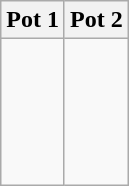<table class=wikitable>
<tr>
<th>Pot 1</th>
<th>Pot 2</th>
</tr>
<tr>
<td><br><br><s></s><br><br></td>
<td><br><br><br><br><br></td>
</tr>
</table>
